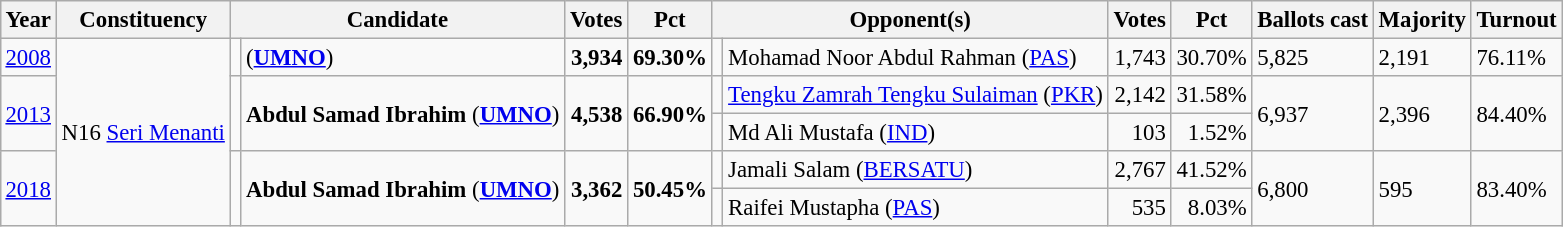<table class="wikitable" style="margin:0.5em ; font-size:95%">
<tr>
<th>Year</th>
<th>Constituency</th>
<th colspan=2>Candidate</th>
<th>Votes</th>
<th>Pct</th>
<th colspan=2>Opponent(s)</th>
<th>Votes</th>
<th>Pct</th>
<th>Ballots cast</th>
<th>Majority</th>
<th>Turnout</th>
</tr>
<tr>
<td><a href='#'>2008</a></td>
<td rowspan=5>N16 <a href='#'>Seri Menanti</a></td>
<td></td>
<td> (<a href='#'><strong>UMNO</strong></a>)</td>
<td align="right"><strong>3,934</strong></td>
<td><strong>69.30%</strong></td>
<td></td>
<td>Mohamad Noor Abdul Rahman (<a href='#'>PAS</a>)</td>
<td align="right">1,743</td>
<td>30.70%</td>
<td>5,825</td>
<td>2,191</td>
<td>76.11%</td>
</tr>
<tr>
<td rowspan=2><a href='#'>2013</a></td>
<td rowspan=2 ></td>
<td rowspan=2><strong>Abdul Samad Ibrahim</strong> (<a href='#'><strong>UMNO</strong></a>)</td>
<td rowspan=2 align="right"><strong>4,538</strong></td>
<td rowspan=2><strong>66.90%</strong></td>
<td></td>
<td><a href='#'>Tengku Zamrah Tengku Sulaiman</a> (<a href='#'>PKR</a>)</td>
<td align="right">2,142</td>
<td>31.58%</td>
<td rowspan=2>6,937</td>
<td rowspan=2>2,396</td>
<td rowspan=2>84.40%</td>
</tr>
<tr>
<td></td>
<td>Md Ali Mustafa (<a href='#'>IND</a>)</td>
<td align="right">103</td>
<td align=right>1.52%</td>
</tr>
<tr>
<td rowspan=2><a href='#'>2018</a></td>
<td rowspan=2 ></td>
<td rowspan=2><strong>Abdul Samad Ibrahim</strong> (<a href='#'><strong>UMNO</strong></a>)</td>
<td rowspan=2 align="right"><strong>3,362</strong></td>
<td rowspan=2><strong>50.45%</strong></td>
<td></td>
<td>Jamali Salam (<a href='#'>BERSATU</a>)</td>
<td align="right">2,767</td>
<td>41.52%</td>
<td rowspan=2>6,800</td>
<td rowspan=2>595</td>
<td rowspan=2>83.40%</td>
</tr>
<tr>
<td></td>
<td>Raifei Mustapha (<a href='#'>PAS</a>)</td>
<td align="right">535</td>
<td align=right>8.03%</td>
</tr>
</table>
